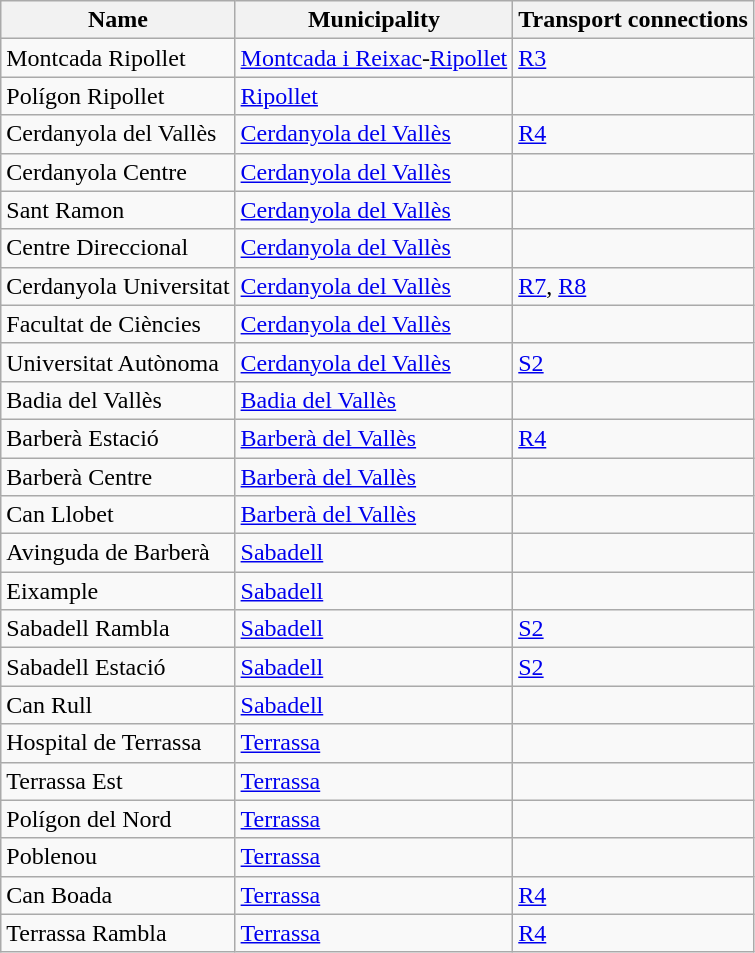<table class="wikitable sortable">
<tr>
<th>Name</th>
<th>Municipality</th>
<th>Transport connections</th>
</tr>
<tr>
<td>Montcada Ripollet</td>
<td><a href='#'>Montcada i Reixac</a>-<a href='#'>Ripollet</a></td>
<td><a href='#'>R3</a></td>
</tr>
<tr>
<td>Polígon Ripollet</td>
<td><a href='#'>Ripollet</a></td>
<td></td>
</tr>
<tr>
<td>Cerdanyola del Vallès</td>
<td><a href='#'>Cerdanyola del Vallès</a></td>
<td><a href='#'>R4</a></td>
</tr>
<tr>
<td>Cerdanyola Centre</td>
<td><a href='#'>Cerdanyola del Vallès</a></td>
<td></td>
</tr>
<tr>
<td>Sant Ramon</td>
<td><a href='#'>Cerdanyola del Vallès</a></td>
<td></td>
</tr>
<tr>
<td>Centre Direccional</td>
<td><a href='#'>Cerdanyola del Vallès</a></td>
<td></td>
</tr>
<tr>
<td>Cerdanyola Universitat</td>
<td><a href='#'>Cerdanyola del Vallès</a></td>
<td><a href='#'>R7</a>, <a href='#'>R8</a></td>
</tr>
<tr>
<td>Facultat de Ciències</td>
<td><a href='#'>Cerdanyola del Vallès</a></td>
<td></td>
</tr>
<tr>
<td>Universitat Autònoma</td>
<td><a href='#'>Cerdanyola del Vallès</a></td>
<td><a href='#'>S2</a></td>
</tr>
<tr>
<td>Badia del Vallès</td>
<td><a href='#'>Badia del Vallès</a></td>
<td></td>
</tr>
<tr>
<td>Barberà Estació</td>
<td><a href='#'>Barberà del Vallès</a></td>
<td><a href='#'>R4</a></td>
</tr>
<tr>
<td>Barberà Centre</td>
<td><a href='#'>Barberà del Vallès</a></td>
<td></td>
</tr>
<tr>
<td>Can Llobet</td>
<td><a href='#'>Barberà del Vallès</a></td>
</tr>
<tr>
<td>Avinguda de Barberà</td>
<td><a href='#'>Sabadell</a></td>
<td></td>
</tr>
<tr>
<td>Eixample</td>
<td><a href='#'>Sabadell</a></td>
<td></td>
</tr>
<tr>
<td>Sabadell Rambla</td>
<td><a href='#'>Sabadell</a></td>
<td><a href='#'>S2</a></td>
</tr>
<tr>
<td>Sabadell Estació</td>
<td><a href='#'>Sabadell</a></td>
<td><a href='#'>S2</a></td>
</tr>
<tr>
<td>Can Rull</td>
<td><a href='#'>Sabadell</a></td>
<td></td>
</tr>
<tr>
<td>Hospital de Terrassa</td>
<td><a href='#'>Terrassa</a></td>
<td></td>
</tr>
<tr>
<td>Terrassa Est</td>
<td><a href='#'>Terrassa</a></td>
<td></td>
</tr>
<tr>
<td>Polígon del Nord</td>
<td><a href='#'>Terrassa</a></td>
<td></td>
</tr>
<tr>
<td>Poblenou</td>
<td><a href='#'>Terrassa</a></td>
<td></td>
</tr>
<tr>
<td>Can Boada</td>
<td><a href='#'>Terrassa</a></td>
<td><a href='#'>R4</a></td>
</tr>
<tr>
<td>Terrassa Rambla</td>
<td><a href='#'>Terrassa</a></td>
<td><a href='#'>R4</a></td>
</tr>
</table>
